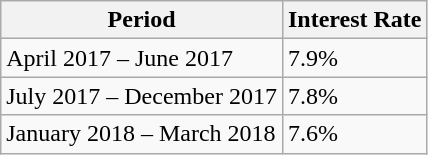<table class="wikitable">
<tr>
<th>Period</th>
<th>Interest Rate</th>
</tr>
<tr>
<td>April 2017 – June 2017</td>
<td>7.9%</td>
</tr>
<tr>
<td>July 2017 – December 2017</td>
<td>7.8%</td>
</tr>
<tr>
<td>January 2018 – March 2018</td>
<td>7.6%</td>
</tr>
</table>
